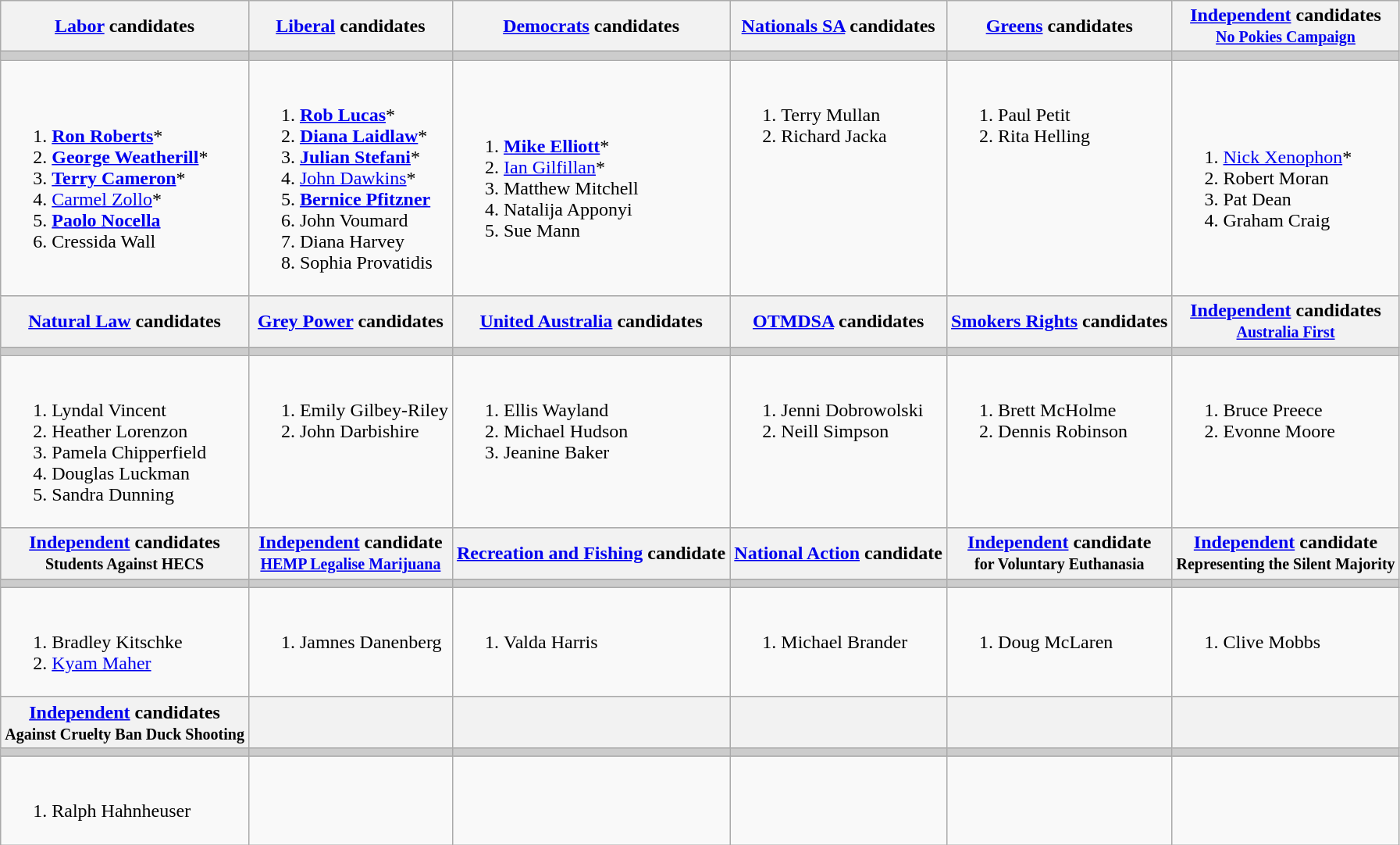<table class="wikitable">
<tr>
<th><a href='#'>Labor</a> candidates</th>
<th><a href='#'>Liberal</a> candidates</th>
<th><a href='#'>Democrats</a> candidates</th>
<th><a href='#'>Nationals SA</a> candidates</th>
<th><a href='#'>Greens</a> candidates</th>
<th><a href='#'>Independent</a> candidates <br> <small><a href='#'>No Pokies Campaign</a></small></th>
</tr>
<tr bgcolor="#cccccc">
<td></td>
<td></td>
<td></td>
<td></td>
<td></td>
<td></td>
</tr>
<tr>
<td><br><ol><li><strong><a href='#'>Ron Roberts</a></strong>*</li><li><strong><a href='#'>George Weatherill</a></strong>*</li><li><strong><a href='#'>Terry Cameron</a></strong>*</li><li><a href='#'>Carmel Zollo</a>*</li><li><strong><a href='#'>Paolo Nocella</a></strong></li><li>Cressida Wall</li></ol></td>
<td><br><ol><li><strong><a href='#'>Rob Lucas</a></strong>*</li><li><strong><a href='#'>Diana Laidlaw</a></strong>*</li><li><strong><a href='#'>Julian Stefani</a></strong>*</li><li><a href='#'>John Dawkins</a>*</li><li><strong><a href='#'>Bernice Pfitzner</a></strong></li><li>John Voumard</li><li>Diana Harvey</li><li>Sophia Provatidis</li></ol></td>
<td><br><ol><li><strong><a href='#'>Mike Elliott</a></strong>*</li><li><a href='#'>Ian Gilfillan</a>*</li><li>Matthew Mitchell</li><li>Natalija Apponyi</li><li>Sue Mann</li></ol></td>
<td valign=top><br><ol><li>Terry Mullan</li><li>Richard Jacka</li></ol></td>
<td valign=top><br><ol><li>Paul Petit</li><li>Rita Helling</li></ol></td>
<td><br><ol><li><a href='#'>Nick Xenophon</a>*</li><li>Robert Moran</li><li>Pat Dean</li><li>Graham Craig</li></ol></td>
</tr>
<tr bgcolor="#cccccc">
<th><a href='#'>Natural Law</a> candidates</th>
<th><a href='#'>Grey Power</a> candidates</th>
<th><a href='#'>United Australia</a> candidates</th>
<th><a href='#'>OTMDSA</a> candidates</th>
<th><a href='#'>Smokers Rights</a> candidates</th>
<th><a href='#'>Independent</a> candidates <br> <small><a href='#'>Australia First</a></small></th>
</tr>
<tr bgcolor="#cccccc">
<td></td>
<td></td>
<td></td>
<td></td>
<td></td>
<td></td>
</tr>
<tr>
<td valign=top><br><ol><li>Lyndal Vincent</li><li>Heather Lorenzon</li><li>Pamela Chipperfield</li><li>Douglas Luckman</li><li>Sandra Dunning</li></ol></td>
<td valign=top><br><ol><li>Emily Gilbey-Riley</li><li>John Darbishire</li></ol></td>
<td valign=top><br><ol><li>Ellis Wayland</li><li>Michael Hudson</li><li>Jeanine Baker</li></ol></td>
<td valign=top><br><ol><li>Jenni Dobrowolski</li><li>Neill Simpson</li></ol></td>
<td valign=top><br><ol><li>Brett McHolme</li><li>Dennis Robinson</li></ol></td>
<td valign=top><br><ol><li>Bruce Preece</li><li>Evonne Moore</li></ol></td>
</tr>
<tr bgcolor="#cccccc">
<th><a href='#'>Independent</a> candidates <br> <small>Students Against HECS</small></th>
<th><a href='#'>Independent</a> candidate <br> <small><a href='#'>HEMP Legalise Marijuana</a></small></th>
<th><a href='#'>Recreation and Fishing</a> candidate</th>
<th><a href='#'>National Action</a> candidate</th>
<th><a href='#'>Independent</a> candidate <br> <small>for Voluntary Euthanasia</small></th>
<th><a href='#'>Independent</a> candidate <br> <small>Representing the Silent Majority</small></th>
</tr>
<tr bgcolor="#cccccc">
<td></td>
<td></td>
<td></td>
<td></td>
<td></td>
<td></td>
</tr>
<tr>
<td valign=top><br><ol><li>Bradley Kitschke</li><li><a href='#'>Kyam Maher</a></li></ol></td>
<td valign=top><br><ol><li>Jamnes Danenberg</li></ol></td>
<td valign=top><br><ol><li>Valda Harris</li></ol></td>
<td valign=top><br><ol><li>Michael Brander</li></ol></td>
<td valign=top><br><ol><li>Doug McLaren</li></ol></td>
<td valign=top><br><ol><li>Clive Mobbs</li></ol></td>
</tr>
<tr bgcolor="#cccccc">
<th><a href='#'>Independent</a> candidates <br> <small>Against Cruelty Ban Duck Shooting</small></th>
<th></th>
<th></th>
<th></th>
<th></th>
<th></th>
</tr>
<tr bgcolor="#cccccc">
<td></td>
<td></td>
<td></td>
<td></td>
<td></td>
<td></td>
</tr>
<tr>
<td valign=top><br><ol><li>Ralph Hahnheuser</li></ol></td>
<td valign=top></td>
<td valign=top></td>
<td valign=top></td>
<td valign=top></td>
<td valign=top></td>
</tr>
</table>
